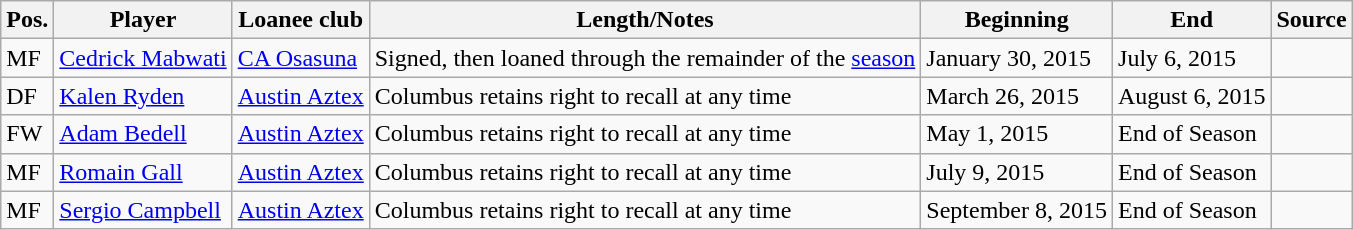<table class="wikitable sortable" style="text-align: left">
<tr>
<th><strong>Pos.</strong></th>
<th><strong>Player</strong></th>
<th><strong>Loanee club</strong></th>
<th><strong>Length/Notes</strong></th>
<th><strong>Beginning</strong></th>
<th><strong>End</strong></th>
<th><strong>Source</strong></th>
</tr>
<tr>
<td>MF</td>
<td> <a href='#'>Cedrick Mabwati</a></td>
<td> <a href='#'>CA Osasuna</a></td>
<td>Signed, then loaned through the remainder of the <a href='#'>season</a></td>
<td>January 30, 2015</td>
<td>July 6, 2015</td>
<td align=center></td>
</tr>
<tr>
<td>DF</td>
<td> <a href='#'>Kalen Ryden</a></td>
<td> <a href='#'>Austin Aztex</a></td>
<td>Columbus retains right to recall at any time</td>
<td>March 26, 2015</td>
<td>August 6, 2015</td>
<td align=center></td>
</tr>
<tr>
<td>FW</td>
<td> <a href='#'>Adam Bedell</a></td>
<td> <a href='#'>Austin Aztex</a></td>
<td>Columbus retains right to recall at any time</td>
<td>May 1, 2015</td>
<td>End of Season</td>
<td align=center></td>
</tr>
<tr>
<td>MF</td>
<td> <a href='#'>Romain Gall</a></td>
<td> <a href='#'>Austin Aztex</a></td>
<td>Columbus retains right to recall at any time</td>
<td>July 9, 2015</td>
<td>End of Season</td>
<td align=center></td>
</tr>
<tr>
<td>MF</td>
<td> <a href='#'>Sergio Campbell</a></td>
<td> <a href='#'>Austin Aztex</a></td>
<td>Columbus retains right to recall at any time</td>
<td>September 8, 2015</td>
<td>End of Season</td>
<td align=center></td>
</tr>
</table>
